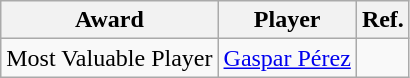<table class="wikitable">
<tr>
<th>Award</th>
<th>Player</th>
<th>Ref.</th>
</tr>
<tr>
<td scope="row">Most Valuable Player</td>
<td> <a href='#'>Gaspar Pérez</a></td>
<td align=center></td>
</tr>
</table>
